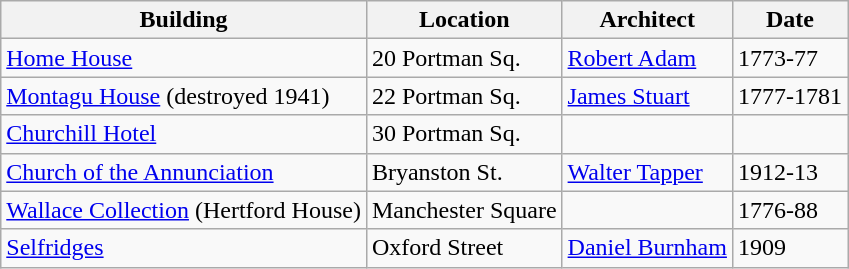<table class="wikitable sortable">
<tr>
<th>Building</th>
<th>Location</th>
<th>Architect</th>
<th>Date</th>
</tr>
<tr>
<td><a href='#'>Home House</a></td>
<td>20 Portman Sq.</td>
<td><a href='#'>Robert Adam</a></td>
<td>1773-77</td>
</tr>
<tr>
<td><a href='#'>Montagu House</a> (destroyed 1941)</td>
<td>22 Portman Sq.</td>
<td><a href='#'>James Stuart</a></td>
<td>1777-1781</td>
</tr>
<tr>
<td><a href='#'>Churchill Hotel</a></td>
<td>30 Portman Sq.</td>
<td></td>
<td></td>
</tr>
<tr>
<td><a href='#'>Church of the Annunciation</a></td>
<td>Bryanston St.</td>
<td><a href='#'>Walter Tapper</a></td>
<td>1912-13</td>
</tr>
<tr>
<td><a href='#'>Wallace Collection</a> (Hertford House)</td>
<td>Manchester Square</td>
<td></td>
<td>1776-88</td>
</tr>
<tr>
<td><a href='#'>Selfridges</a></td>
<td>Oxford Street</td>
<td><a href='#'>Daniel Burnham</a></td>
<td>1909</td>
</tr>
</table>
